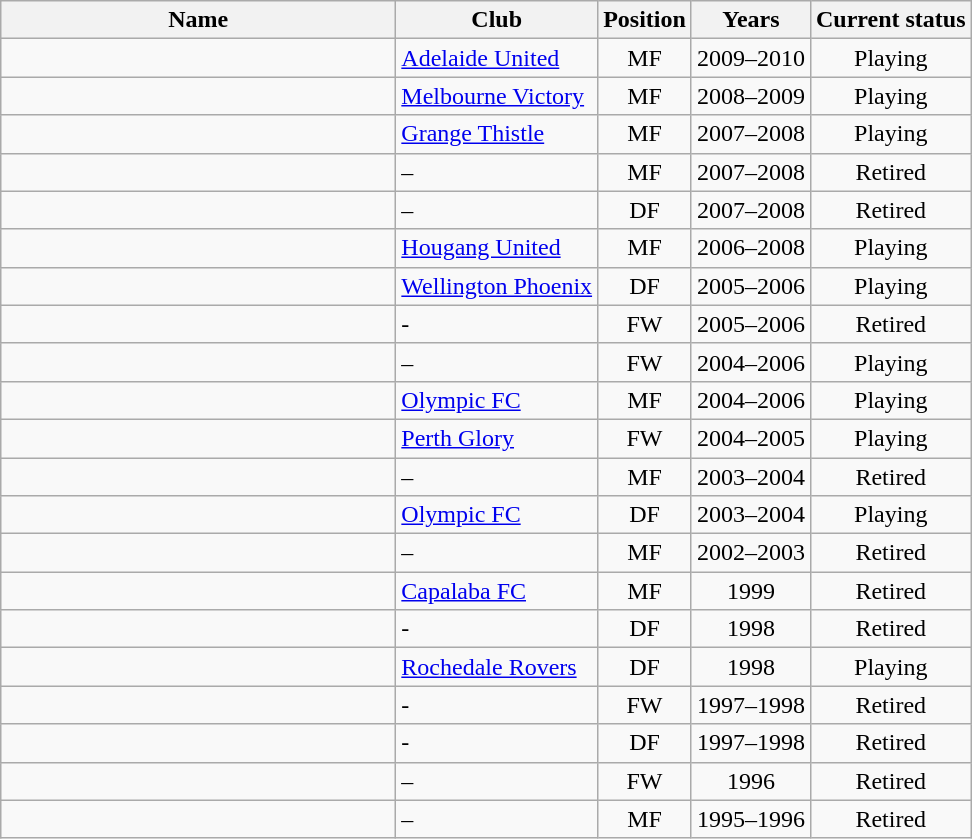<table class="wikitable sortable" style="text-align: center;">
<tr>
<th style="width:16em">Name</th>
<th>Club</th>
<th>Position</th>
<th>Years</th>
<th>Current status</th>
</tr>
<tr>
<td align="left"></td>
<td align="left"> <a href='#'>Adelaide United</a></td>
<td>MF</td>
<td>2009–2010</td>
<td>Playing</td>
</tr>
<tr>
<td align="left"></td>
<td align="left"> <a href='#'>Melbourne Victory</a></td>
<td>MF</td>
<td>2008–2009</td>
<td>Playing</td>
</tr>
<tr>
<td align="left"></td>
<td align="left"> <a href='#'>Grange Thistle</a></td>
<td>MF</td>
<td>2007–2008</td>
<td>Playing</td>
</tr>
<tr>
<td align="left"></td>
<td align="left">–</td>
<td>MF</td>
<td>2007–2008</td>
<td>Retired</td>
</tr>
<tr>
<td align="left"></td>
<td align="left">–</td>
<td>DF</td>
<td>2007–2008</td>
<td>Retired</td>
</tr>
<tr>
<td align="left"></td>
<td align="left"> <a href='#'>Hougang United</a></td>
<td>MF</td>
<td>2006–2008</td>
<td>Playing</td>
</tr>
<tr>
<td align="left"></td>
<td align="left"> <a href='#'>Wellington Phoenix</a></td>
<td>DF</td>
<td>2005–2006</td>
<td>Playing</td>
</tr>
<tr>
<td align="left"></td>
<td align="left">-</td>
<td>FW</td>
<td>2005–2006</td>
<td>Retired</td>
</tr>
<tr>
<td align="left"></td>
<td align="left">–</td>
<td>FW</td>
<td>2004–2006</td>
<td>Playing</td>
</tr>
<tr>
<td align="left"></td>
<td align="left"> <a href='#'>Olympic FC</a></td>
<td>MF</td>
<td>2004–2006</td>
<td>Playing</td>
</tr>
<tr>
<td align="left"></td>
<td align="left"> <a href='#'>Perth Glory</a></td>
<td>FW</td>
<td>2004–2005</td>
<td>Playing</td>
</tr>
<tr>
<td align="left"></td>
<td align="left">–</td>
<td>MF</td>
<td>2003–2004</td>
<td>Retired</td>
</tr>
<tr>
<td align="left"></td>
<td align="left"> <a href='#'>Olympic FC</a></td>
<td>DF</td>
<td>2003–2004</td>
<td>Playing</td>
</tr>
<tr>
<td align="left"></td>
<td align="left">–</td>
<td>MF</td>
<td>2002–2003</td>
<td>Retired</td>
</tr>
<tr>
<td align="left"></td>
<td align="left"> <a href='#'>Capalaba FC</a></td>
<td>MF</td>
<td>1999</td>
<td>Retired</td>
</tr>
<tr>
<td align="left"></td>
<td align="left">-</td>
<td>DF</td>
<td>1998</td>
<td>Retired</td>
</tr>
<tr>
<td align="left"></td>
<td align="left"> <a href='#'>Rochedale Rovers</a></td>
<td>DF</td>
<td>1998</td>
<td>Playing</td>
</tr>
<tr>
<td align="left"></td>
<td align="left">-</td>
<td>FW</td>
<td>1997–1998</td>
<td>Retired</td>
</tr>
<tr>
<td align="left"></td>
<td align="left">-</td>
<td>DF</td>
<td>1997–1998</td>
<td>Retired</td>
</tr>
<tr>
<td align="left"></td>
<td align="left">–</td>
<td>FW</td>
<td>1996</td>
<td>Retired</td>
</tr>
<tr>
<td align="left"></td>
<td align="left">–</td>
<td>MF</td>
<td>1995–1996</td>
<td>Retired</td>
</tr>
</table>
